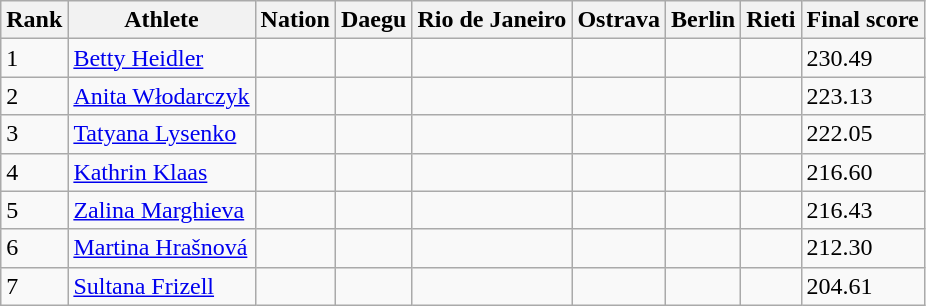<table class=wikitable>
<tr>
<th>Rank</th>
<th>Athlete</th>
<th>Nation</th>
<th>Daegu</th>
<th>Rio de Janeiro</th>
<th>Ostrava</th>
<th>Berlin</th>
<th>Rieti</th>
<th>Final score</th>
</tr>
<tr>
<td>1</td>
<td><a href='#'>Betty Heidler</a></td>
<td></td>
<td></td>
<td></td>
<td></td>
<td></td>
<td></td>
<td>230.49</td>
</tr>
<tr>
<td>2</td>
<td><a href='#'>Anita Włodarczyk</a></td>
<td></td>
<td></td>
<td></td>
<td></td>
<td></td>
<td></td>
<td>223.13</td>
</tr>
<tr>
<td>3</td>
<td><a href='#'>Tatyana Lysenko</a></td>
<td></td>
<td></td>
<td></td>
<td></td>
<td></td>
<td></td>
<td>222.05</td>
</tr>
<tr>
<td>4</td>
<td><a href='#'>Kathrin Klaas</a></td>
<td></td>
<td></td>
<td></td>
<td></td>
<td></td>
<td></td>
<td>216.60</td>
</tr>
<tr>
<td>5</td>
<td><a href='#'>Zalina Marghieva</a></td>
<td></td>
<td></td>
<td></td>
<td></td>
<td></td>
<td></td>
<td>216.43</td>
</tr>
<tr>
<td>6</td>
<td><a href='#'>Martina Hrašnová</a></td>
<td></td>
<td></td>
<td></td>
<td></td>
<td></td>
<td></td>
<td>212.30</td>
</tr>
<tr>
<td>7</td>
<td><a href='#'>Sultana Frizell</a></td>
<td></td>
<td></td>
<td></td>
<td></td>
<td></td>
<td></td>
<td>204.61</td>
</tr>
</table>
